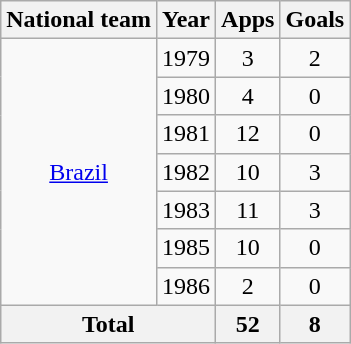<table class="wikitable" style="text-align:center">
<tr>
<th>National team</th>
<th>Year</th>
<th>Apps</th>
<th>Goals</th>
</tr>
<tr>
<td rowspan="7"><a href='#'>Brazil</a></td>
<td>1979</td>
<td>3</td>
<td>2</td>
</tr>
<tr>
<td>1980</td>
<td>4</td>
<td>0</td>
</tr>
<tr>
<td>1981</td>
<td>12</td>
<td>0</td>
</tr>
<tr>
<td>1982</td>
<td>10</td>
<td>3</td>
</tr>
<tr>
<td>1983</td>
<td>11</td>
<td>3</td>
</tr>
<tr>
<td>1985</td>
<td>10</td>
<td>0</td>
</tr>
<tr>
<td>1986</td>
<td>2</td>
<td>0</td>
</tr>
<tr>
<th colspan="2">Total</th>
<th>52</th>
<th>8</th>
</tr>
</table>
